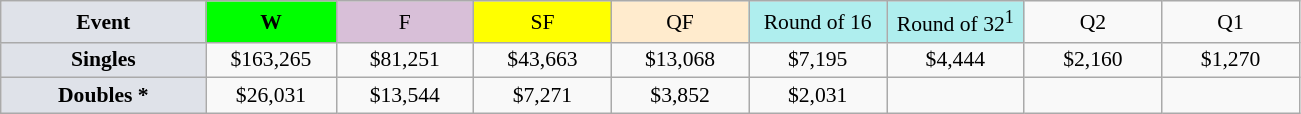<table class=wikitable style=font-size:90%;text-align:center>
<tr>
<td style="width:130px; background:#dfe2e9;"><strong>Event</strong></td>
<td style="width:80px; background:lime;"><strong>W</strong></td>
<td style="width:85px; background:thistle;">F</td>
<td style="width:85px; background:#ff0;">SF</td>
<td style="width:85px; background:#ffebcd;">QF</td>
<td style="width:85px; background:#afeeee;">Round of 16</td>
<td style="width:85px; background:#afeeee;">Round of 32<sup>1</sup></td>
<td width=85>Q2</td>
<td width=85>Q1</td>
</tr>
<tr>
<td style="background:#dfe2e9;"><strong>Singles</strong></td>
<td>$163,265</td>
<td>$81,251</td>
<td>$43,663</td>
<td>$13,068</td>
<td>$7,195</td>
<td>$4,444</td>
<td>$2,160</td>
<td>$1,270</td>
</tr>
<tr>
<td style="background:#dfe2e9;"><strong>Doubles *</strong></td>
<td>$26,031</td>
<td>$13,544</td>
<td>$7,271</td>
<td>$3,852</td>
<td>$2,031</td>
<td></td>
<td></td>
<td></td>
</tr>
</table>
